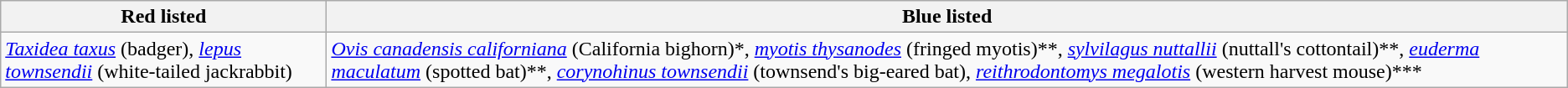<table class="wikitable">
<tr>
<th>Red listed</th>
<th>Blue listed</th>
</tr>
<tr>
<td><a href='#'><em>Taxidea taxus</em></a> (badger), <a href='#'><em>lepus townsendii</em></a> (white-tailed jackrabbit)</td>
<td><a href='#'><em>Ovis canadensis californiana</em></a> (California bighorn)*, <a href='#'><em>myotis thysanodes</em></a> (fringed myotis)**, <a href='#'><em>sylvilagus nuttallii</em></a> (nuttall's cottontail)**, <a href='#'><em>euderma maculatum</em></a> (spotted bat)**, <a href='#'><em>corynohinus townsendii</em></a> (townsend's big-eared bat), <a href='#'><em>reithrodontomys megalotis</em></a> (western harvest mouse)***</td>
</tr>
</table>
